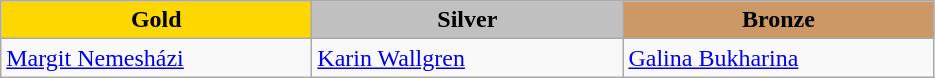<table class="wikitable" style="text-align:left">
<tr align="center">
<td width=200 bgcolor=gold><strong>Gold</strong></td>
<td width=200 bgcolor=silver><strong>Silver</strong></td>
<td width=200 bgcolor=CC9966><strong>Bronze</strong></td>
</tr>
<tr>
<td><a href='#'>Margit Nemesházi</a><br><em></em></td>
<td><a href='#'>Karin Wallgren</a><br><em></em></td>
<td><a href='#'>Galina Bukharina</a><br><em></em></td>
</tr>
</table>
